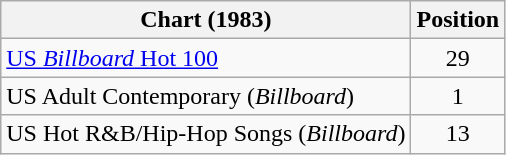<table class="wikitable sortable">
<tr>
<th>Chart (1983)</th>
<th>Position</th>
</tr>
<tr>
<td><a href='#'>US <em>Billboard</em> Hot 100</a></td>
<td align="center">29</td>
</tr>
<tr>
<td>US Adult Contemporary (<em>Billboard</em>)</td>
<td align="center">1</td>
</tr>
<tr>
<td>US Hot R&B/Hip-Hop Songs (<em>Billboard</em>)</td>
<td align="center">13</td>
</tr>
</table>
